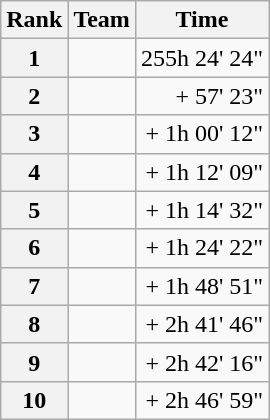<table class="wikitable">
<tr>
<th scope="col">Rank</th>
<th scope="col">Team</th>
<th scope="col">Time</th>
</tr>
<tr>
<th scope="row">1</th>
<td>  </td>
<td style="text-align:right;">255h 24' 24"</td>
</tr>
<tr>
<th scope="row">2</th>
<td> </td>
<td style="text-align:right;">+ 57' 23"</td>
</tr>
<tr>
<th scope="row">3</th>
<td></td>
<td style="text-align:right;">+ 1h 00' 12"</td>
</tr>
<tr>
<th scope="row">4</th>
<td> </td>
<td style="text-align:right;">+ 1h 12' 09"</td>
</tr>
<tr>
<th scope="row">5</th>
<td> </td>
<td style="text-align:right;">+ 1h 14' 32"</td>
</tr>
<tr>
<th scope="row">6</th>
<td> </td>
<td style="text-align:right;">+ 1h 24' 22"</td>
</tr>
<tr>
<th scope="row">7</th>
<td> </td>
<td style="text-align:right;">+ 1h 48' 51"</td>
</tr>
<tr>
<th scope="row">8</th>
<td> </td>
<td style="text-align:right;">+ 2h 41' 46"</td>
</tr>
<tr>
<th scope="row">9</th>
<td> </td>
<td style="text-align:right;">+ 2h 42' 16"</td>
</tr>
<tr>
<th scope="row">10</th>
<td> </td>
<td style="text-align:right;">+ 2h 46' 59"</td>
</tr>
</table>
